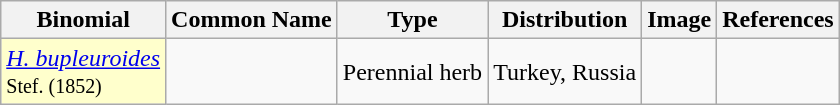<table class="wikitable mw-collapsible ">
<tr>
<th>Binomial</th>
<th>Common Name</th>
<th>Type</th>
<th>Distribution</th>
<th>Image</th>
<th>References</th>
</tr>
<tr>
<td scope="row" style="background:#FFFFCC;"><em><a href='#'>H. bupleuroides</a></em><br><small>Stef. (1852)</small></td>
<td></td>
<td>Perennial herb</td>
<td>Turkey, Russia</td>
<td></td>
<td></td>
</tr>
</table>
